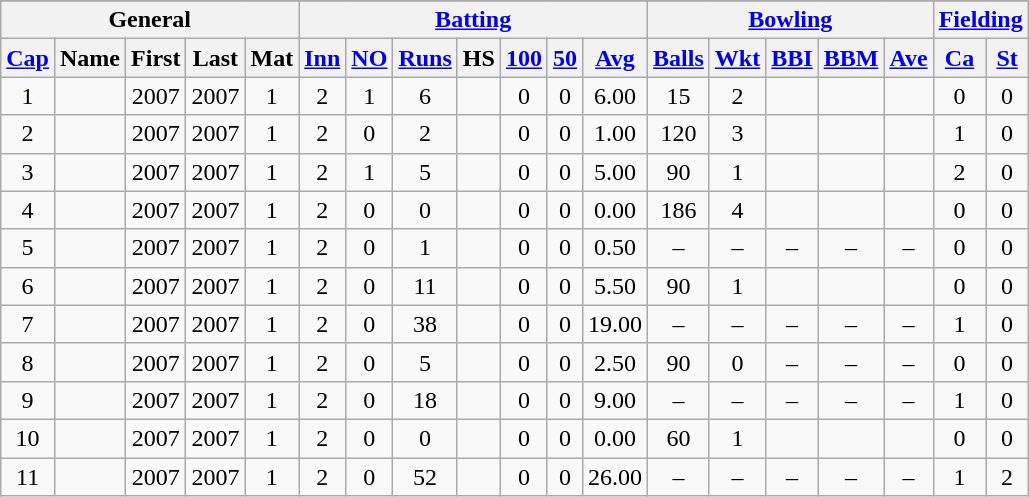<table class="wikitable sortable">
<tr align="center">
</tr>
<tr class="unsortable">
<th scope="col" colspan=5 class="unsortable">General</th>
<th colspan=7 scope="col"><a href='#'>Batting</a></th>
<th colspan=5 scope="col"><a href='#'>Bowling</a></th>
<th colspan=2 scope="col"><a href='#'>Fielding</a></th>
</tr>
<tr align="center">
<th scope="col" rowspan=><a href='#'>Cap</a></th>
<th scope="col" rowspan=>Name</th>
<th scope="col" rowspan=>First</th>
<th scope="col" rowspan=>Last</th>
<th scope="col" rowspan=>Mat</th>
<th scope="col"><a href='#'>Inn</a></th>
<th scope="col"><a href='#'>NO</a></th>
<th scope="col"><a href='#'>Runs</a></th>
<th scope="col">HS</th>
<th scope="col"><a href='#'>100</a></th>
<th scope="col"><a href='#'>50</a></th>
<th scope="col"><a href='#'>Avg</a></th>
<th scope="col"><a href='#'>Balls</a></th>
<th scope="col"><a href='#'>Wkt</a></th>
<th scope="col"><a href='#'>BBI</a></th>
<th scope="col"><a href='#'>BBM</a></th>
<th scope="col"><a href='#'>Ave</a></th>
<th scope="col"><a href='#'>Ca</a></th>
<th scope="col"><a href='#'>St</a></th>
</tr>
<tr align="center">
<td>1</td>
<td></td>
<td>2007</td>
<td>2007</td>
<td>1</td>
<td>2</td>
<td>1</td>
<td>6</td>
<td></td>
<td>0</td>
<td>0</td>
<td>6.00</td>
<td>15</td>
<td>2</td>
<td></td>
<td></td>
<td></td>
<td>0</td>
<td>0</td>
</tr>
<tr align="center">
<td>2</td>
<td></td>
<td>2007</td>
<td>2007</td>
<td>1</td>
<td>2</td>
<td>0</td>
<td>2</td>
<td></td>
<td>0</td>
<td>0</td>
<td>1.00</td>
<td>120</td>
<td>3</td>
<td></td>
<td></td>
<td></td>
<td>1</td>
<td>0</td>
</tr>
<tr align="center">
<td>3</td>
<td></td>
<td>2007</td>
<td>2007</td>
<td>1</td>
<td>2</td>
<td>1</td>
<td>5</td>
<td></td>
<td>0</td>
<td>0</td>
<td>5.00</td>
<td>90</td>
<td>1</td>
<td></td>
<td></td>
<td></td>
<td>2</td>
<td>0</td>
</tr>
<tr align="center">
<td>4</td>
<td></td>
<td>2007</td>
<td>2007</td>
<td>1</td>
<td>2</td>
<td>0</td>
<td>0</td>
<td></td>
<td>0</td>
<td>0</td>
<td>0.00</td>
<td>186</td>
<td>4</td>
<td></td>
<td></td>
<td></td>
<td>0</td>
<td>0</td>
</tr>
<tr align="center">
<td>5</td>
<td></td>
<td>2007</td>
<td>2007</td>
<td>1</td>
<td>2</td>
<td>0</td>
<td>1</td>
<td></td>
<td>0</td>
<td>0</td>
<td>0.50</td>
<td>–</td>
<td>–</td>
<td>–</td>
<td>–</td>
<td>–</td>
<td>0</td>
<td>0</td>
</tr>
<tr align="center">
<td>6</td>
<td></td>
<td>2007</td>
<td>2007</td>
<td>1</td>
<td>2</td>
<td>0</td>
<td>11</td>
<td></td>
<td>0</td>
<td>0</td>
<td>5.50</td>
<td>90</td>
<td>1</td>
<td></td>
<td></td>
<td></td>
<td>0</td>
<td>0</td>
</tr>
<tr align="center">
<td>7</td>
<td></td>
<td>2007</td>
<td>2007</td>
<td>1</td>
<td>2</td>
<td>0</td>
<td>38</td>
<td></td>
<td>0</td>
<td>0</td>
<td>19.00</td>
<td>–</td>
<td>–</td>
<td>–</td>
<td>–</td>
<td>–</td>
<td>1</td>
<td>0</td>
</tr>
<tr align="center">
<td>8</td>
<td></td>
<td>2007</td>
<td>2007</td>
<td>1</td>
<td>2</td>
<td>0</td>
<td>5</td>
<td></td>
<td>0</td>
<td>0</td>
<td>2.50</td>
<td>90</td>
<td>0</td>
<td>–</td>
<td>–</td>
<td>–</td>
<td>0</td>
<td>0</td>
</tr>
<tr align="center">
<td>9</td>
<td> </td>
<td>2007</td>
<td>2007</td>
<td>1</td>
<td>2</td>
<td>0</td>
<td>18</td>
<td></td>
<td>0</td>
<td>0</td>
<td>9.00</td>
<td>–</td>
<td>–</td>
<td>–</td>
<td>–</td>
<td>–</td>
<td>1</td>
<td>0</td>
</tr>
<tr align="center">
<td>10</td>
<td></td>
<td>2007</td>
<td>2007</td>
<td>1</td>
<td>2</td>
<td>0</td>
<td>0</td>
<td></td>
<td>0</td>
<td>0</td>
<td>0.00</td>
<td>60</td>
<td>1</td>
<td></td>
<td></td>
<td></td>
<td>0</td>
<td>0</td>
</tr>
<tr align="center">
<td>11</td>
<td> </td>
<td>2007</td>
<td>2007</td>
<td>1</td>
<td>2</td>
<td>0</td>
<td>52</td>
<td></td>
<td>0</td>
<td>0</td>
<td>26.00</td>
<td>–</td>
<td>–</td>
<td>–</td>
<td>–</td>
<td>–</td>
<td>1</td>
<td>2</td>
</tr>
</table>
